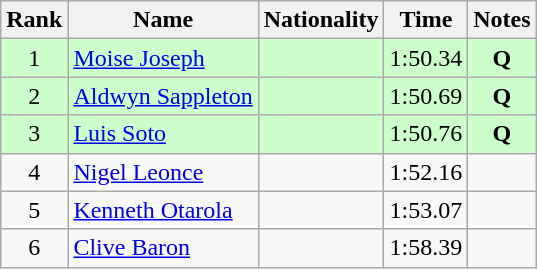<table class="wikitable sortable" style="text-align:center">
<tr>
<th>Rank</th>
<th>Name</th>
<th>Nationality</th>
<th>Time</th>
<th>Notes</th>
</tr>
<tr bgcolor=ccffcc>
<td align=center>1</td>
<td align=left><a href='#'>Moise Joseph</a></td>
<td align=left></td>
<td>1:50.34</td>
<td><strong>Q</strong></td>
</tr>
<tr bgcolor=ccffcc>
<td align=center>2</td>
<td align=left><a href='#'>Aldwyn Sappleton</a></td>
<td align=left></td>
<td>1:50.69</td>
<td><strong>Q</strong></td>
</tr>
<tr bgcolor=ccffcc>
<td align=center>3</td>
<td align=left><a href='#'>Luis Soto</a></td>
<td align=left></td>
<td>1:50.76</td>
<td><strong>Q</strong></td>
</tr>
<tr>
<td align=center>4</td>
<td align=left><a href='#'>Nigel Leonce</a></td>
<td align=left></td>
<td>1:52.16</td>
<td></td>
</tr>
<tr>
<td align=center>5</td>
<td align=left><a href='#'>Kenneth Otarola</a></td>
<td align=left></td>
<td>1:53.07</td>
<td></td>
</tr>
<tr>
<td align=center>6</td>
<td align=left><a href='#'>Clive Baron</a></td>
<td align=left></td>
<td>1:58.39</td>
<td></td>
</tr>
</table>
